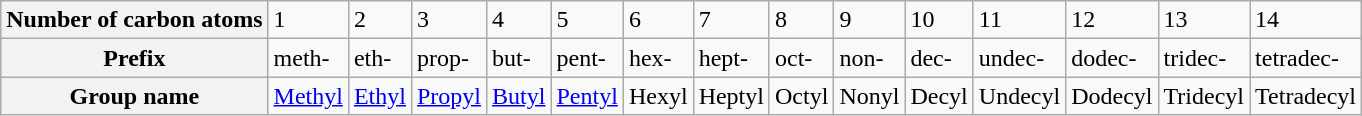<table class="wikitable">
<tr>
<th>Number of carbon atoms</th>
<td>1</td>
<td>2</td>
<td>3</td>
<td>4</td>
<td>5</td>
<td>6</td>
<td>7</td>
<td>8</td>
<td>9</td>
<td>10</td>
<td>11</td>
<td>12</td>
<td>13</td>
<td>14</td>
</tr>
<tr>
<th>Prefix</th>
<td>meth-</td>
<td>eth-</td>
<td>prop-</td>
<td>but-</td>
<td>pent-</td>
<td>hex-</td>
<td>hept-</td>
<td>oct-</td>
<td>non-</td>
<td>dec-</td>
<td>undec-</td>
<td>dodec-</td>
<td>tridec-</td>
<td>tetradec-</td>
</tr>
<tr>
<th>Group name</th>
<td><a href='#'>Methyl</a></td>
<td><a href='#'>Ethyl</a></td>
<td><a href='#'>Propyl</a></td>
<td><a href='#'>Butyl</a></td>
<td><a href='#'>Pentyl</a></td>
<td>Hexyl</td>
<td>Heptyl</td>
<td>Octyl</td>
<td>Nonyl</td>
<td>Decyl</td>
<td>Undecyl</td>
<td>Dodecyl</td>
<td>Tridecyl</td>
<td>Tetradecyl</td>
</tr>
</table>
